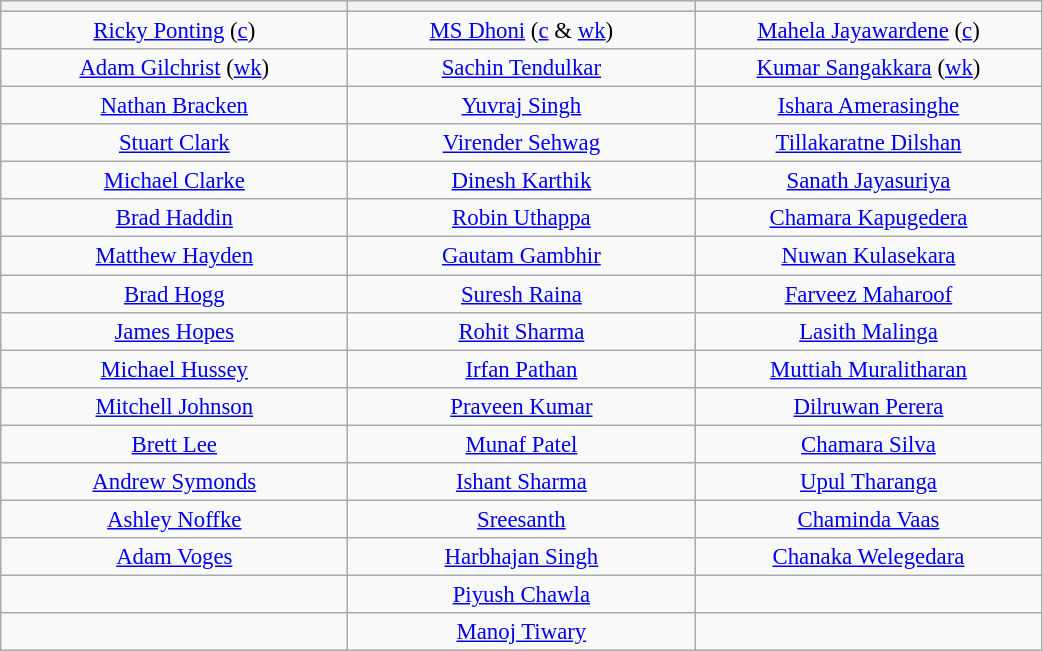<table class="wikitable" style="text-align:center; font-size:95%;" width=55%>
<tr>
<th width=15%></th>
<th width=15%></th>
<th width=15%></th>
</tr>
<tr>
<td><a href='#'>Ricky Ponting</a> (<a href='#'>c</a>)</td>
<td><a href='#'>MS Dhoni</a> (<a href='#'>c</a> & <a href='#'>wk</a>)</td>
<td><a href='#'>Mahela Jayawardene</a> (<a href='#'>c</a>)</td>
</tr>
<tr>
<td><a href='#'>Adam Gilchrist</a> (<a href='#'>wk</a>)</td>
<td><a href='#'>Sachin Tendulkar</a></td>
<td><a href='#'>Kumar Sangakkara</a> (<a href='#'>wk</a>)</td>
</tr>
<tr>
<td><a href='#'>Nathan Bracken</a></td>
<td><a href='#'>Yuvraj Singh</a></td>
<td><a href='#'>Ishara Amerasinghe</a></td>
</tr>
<tr>
<td><a href='#'>Stuart Clark</a></td>
<td><a href='#'>Virender Sehwag</a></td>
<td><a href='#'>Tillakaratne Dilshan</a></td>
</tr>
<tr>
<td><a href='#'>Michael Clarke</a></td>
<td><a href='#'>Dinesh Karthik</a></td>
<td><a href='#'>Sanath Jayasuriya</a></td>
</tr>
<tr>
<td><a href='#'>Brad Haddin</a></td>
<td><a href='#'>Robin Uthappa</a></td>
<td><a href='#'>Chamara Kapugedera</a></td>
</tr>
<tr>
<td><a href='#'>Matthew Hayden</a></td>
<td><a href='#'>Gautam Gambhir</a></td>
<td><a href='#'>Nuwan Kulasekara</a></td>
</tr>
<tr>
<td><a href='#'>Brad Hogg</a></td>
<td><a href='#'>Suresh Raina</a></td>
<td><a href='#'>Farveez Maharoof</a></td>
</tr>
<tr>
<td><a href='#'>James Hopes</a></td>
<td><a href='#'>Rohit Sharma</a></td>
<td><a href='#'>Lasith Malinga</a></td>
</tr>
<tr>
<td><a href='#'>Michael Hussey</a></td>
<td><a href='#'>Irfan Pathan</a></td>
<td><a href='#'>Muttiah Muralitharan</a></td>
</tr>
<tr>
<td><a href='#'>Mitchell Johnson</a></td>
<td><a href='#'>Praveen Kumar</a></td>
<td><a href='#'>Dilruwan Perera</a></td>
</tr>
<tr>
<td><a href='#'>Brett Lee</a></td>
<td><a href='#'>Munaf Patel</a></td>
<td><a href='#'>Chamara Silva</a></td>
</tr>
<tr>
<td><a href='#'>Andrew Symonds</a></td>
<td><a href='#'>Ishant Sharma</a></td>
<td><a href='#'>Upul Tharanga</a></td>
</tr>
<tr>
<td><a href='#'>Ashley Noffke</a></td>
<td><a href='#'>Sreesanth</a></td>
<td><a href='#'>Chaminda Vaas</a></td>
</tr>
<tr>
<td><a href='#'>Adam Voges</a></td>
<td><a href='#'>Harbhajan Singh</a></td>
<td><a href='#'>Chanaka Welegedara</a></td>
</tr>
<tr>
<td></td>
<td><a href='#'>Piyush Chawla</a></td>
<td></td>
</tr>
<tr>
<td></td>
<td><a href='#'>Manoj Tiwary</a></td>
<td></td>
</tr>
</table>
